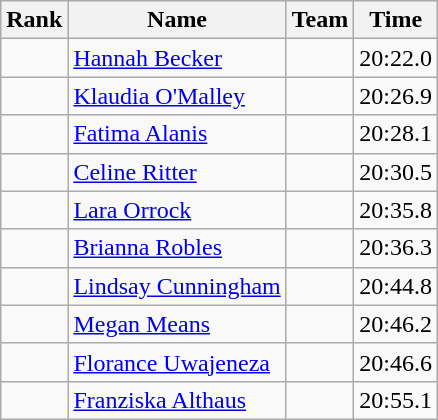<table class="wikitable sortable" style="text-align:center">
<tr>
<th>Rank</th>
<th>Name</th>
<th>Team</th>
<th>Time</th>
</tr>
<tr>
<td></td>
<td align=left> <a href='#'>Hannah Becker</a></td>
<td></td>
<td>20:22.0</td>
</tr>
<tr>
<td></td>
<td align=left> <a href='#'>Klaudia O'Malley</a></td>
<td></td>
<td>20:26.9</td>
</tr>
<tr>
<td></td>
<td align=left> <a href='#'>Fatima Alanis</a></td>
<td></td>
<td>20:28.1</td>
</tr>
<tr>
<td></td>
<td align=left> <a href='#'>Celine Ritter</a></td>
<td></td>
<td>20:30.5</td>
</tr>
<tr>
<td></td>
<td align=left> <a href='#'>Lara Orrock</a></td>
<td></td>
<td>20:35.8</td>
</tr>
<tr>
<td></td>
<td align=left> <a href='#'>Brianna Robles</a></td>
<td></td>
<td>20:36.3</td>
</tr>
<tr>
<td></td>
<td align=left> <a href='#'>Lindsay Cunningham</a></td>
<td></td>
<td>20:44.8</td>
</tr>
<tr>
<td></td>
<td align=left> <a href='#'>Megan Means</a></td>
<td></td>
<td>20:46.2</td>
</tr>
<tr>
<td></td>
<td align=left> <a href='#'>Florance Uwajeneza</a></td>
<td></td>
<td>20:46.6</td>
</tr>
<tr>
<td></td>
<td align=left> <a href='#'>Franziska Althaus</a></td>
<td></td>
<td>20:55.1</td>
</tr>
</table>
